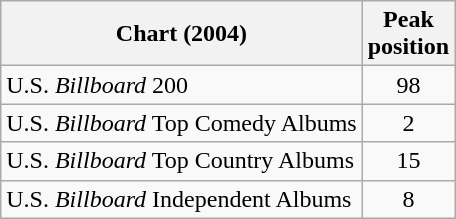<table class="wikitable">
<tr>
<th>Chart (2004)</th>
<th>Peak<br>position</th>
</tr>
<tr>
<td>U.S. <em>Billboard</em> 200</td>
<td align="center">98</td>
</tr>
<tr>
<td>U.S. <em>Billboard</em> Top Comedy Albums</td>
<td align="center">2</td>
</tr>
<tr>
<td>U.S. <em>Billboard</em> Top Country Albums</td>
<td align="center">15</td>
</tr>
<tr>
<td>U.S. <em>Billboard</em> Independent Albums</td>
<td align="center">8</td>
</tr>
</table>
